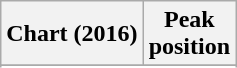<table class="wikitable sortable plainrowheaders" style="text-align:center">
<tr>
<th scope="col">Chart (2016)</th>
<th scope="col">Peak<br> position</th>
</tr>
<tr>
</tr>
<tr>
</tr>
<tr>
</tr>
<tr>
</tr>
<tr>
</tr>
</table>
